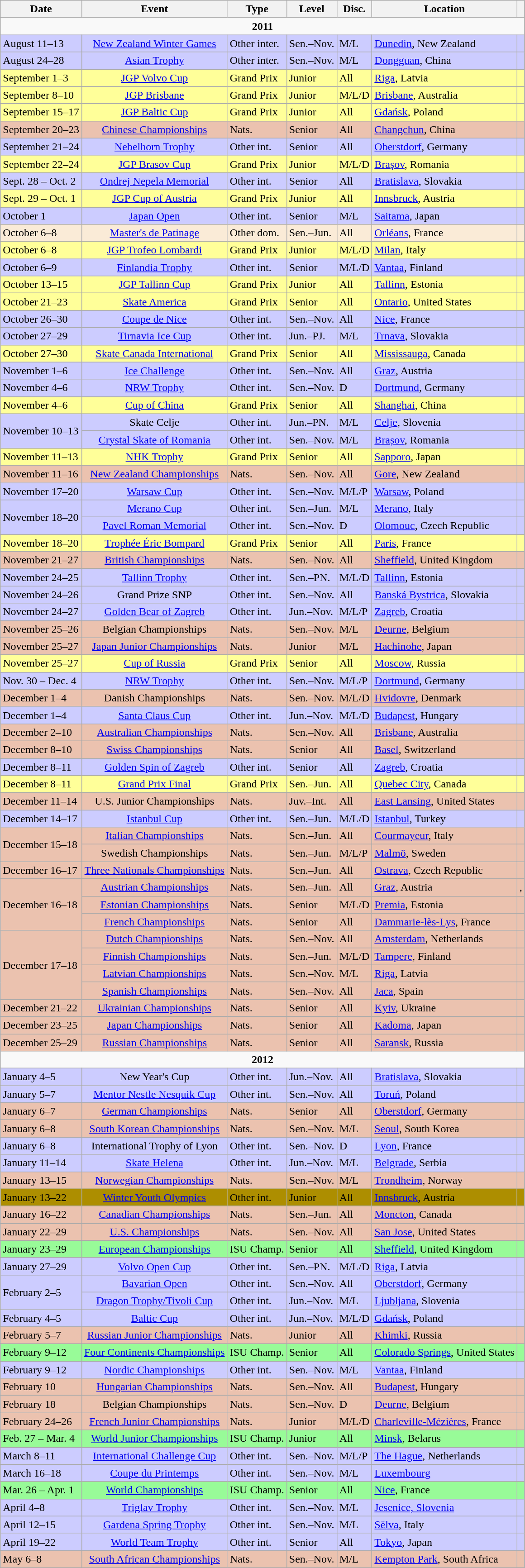<table class="wikitable">
<tr>
<th>Date</th>
<th>Event</th>
<th>Type</th>
<th>Level</th>
<th>Disc.</th>
<th>Location</th>
<th></th>
</tr>
<tr>
<td colspan="7" align="center"><strong>2011</strong></td>
</tr>
<tr bgcolor=#CCCCFF>
<td>August 11–13</td>
<td align="center"><a href='#'>New Zealand Winter Games</a></td>
<td>Other inter.</td>
<td>Sen.–Nov.</td>
<td>M/L</td>
<td><a href='#'>Dunedin</a>, New Zealand</td>
<td></td>
</tr>
<tr bgcolor=#CCCCFF>
<td>August 24–28</td>
<td align="center"><a href='#'>Asian Trophy</a></td>
<td>Other inter.</td>
<td>Sen.–Nov.</td>
<td>M/L</td>
<td><a href='#'>Dongguan</a>, China</td>
<td></td>
</tr>
<tr bgcolor=FFFF99>
<td>September 1–3</td>
<td align="center"><a href='#'>JGP Volvo Cup</a></td>
<td>Grand Prix</td>
<td>Junior</td>
<td>All</td>
<td><a href='#'>Riga</a>, Latvia</td>
<td></td>
</tr>
<tr bgcolor=FFFF99>
<td>September 8–10</td>
<td align="center"><a href='#'>JGP Brisbane</a></td>
<td>Grand Prix</td>
<td>Junior</td>
<td>M/L/D</td>
<td><a href='#'>Brisbane</a>, Australia</td>
<td></td>
</tr>
<tr bgcolor="FFFF99">
<td>September 15–17</td>
<td align="center"><a href='#'>JGP Baltic Cup</a></td>
<td>Grand Prix</td>
<td>Junior</td>
<td>All</td>
<td><a href='#'>Gdańsk</a>, Poland</td>
<td></td>
</tr>
<tr bgcolor="#EBC2AF">
<td>September 20–23</td>
<td align="center"><a href='#'>Chinese Championships</a></td>
<td>Nats.</td>
<td>Senior</td>
<td>All</td>
<td><a href='#'>Changchun</a>, China</td>
<td></td>
</tr>
<tr bgcolor="#CCCCFF">
<td>September 21–24</td>
<td align="center"><a href='#'>Nebelhorn Trophy</a></td>
<td>Other int.</td>
<td>Senior</td>
<td>All</td>
<td><a href='#'>Oberstdorf</a>, Germany</td>
<td></td>
</tr>
<tr bgcolor="FFFF99">
<td>September 22–24</td>
<td align="center"><a href='#'>JGP Brasov Cup</a></td>
<td>Grand Prix</td>
<td>Junior</td>
<td>M/L/D</td>
<td><a href='#'>Braşov</a>, Romania</td>
<td></td>
</tr>
<tr bgcolor="#CCCCFF">
<td>Sept. 28 – Oct. 2</td>
<td align="center"><a href='#'>Ondrej Nepela Memorial</a></td>
<td>Other int.</td>
<td>Senior</td>
<td>All</td>
<td><a href='#'>Bratislava</a>, Slovakia</td>
<td></td>
</tr>
<tr bgcolor="FFFF99">
<td>Sept. 29 – Oct. 1</td>
<td align="center"><a href='#'>JGP Cup of Austria</a></td>
<td>Grand Prix</td>
<td>Junior</td>
<td>All</td>
<td><a href='#'>Innsbruck</a>, Austria</td>
<td></td>
</tr>
<tr bgcolor="#CCCCFF">
<td>October 1</td>
<td align="center"><a href='#'>Japan Open</a></td>
<td>Other int.</td>
<td>Senior</td>
<td>M/L</td>
<td><a href='#'>Saitama</a>, Japan</td>
<td></td>
</tr>
<tr bgcolor="#FAEBD7">
<td>October 6–8</td>
<td align="center"><a href='#'>Master's de Patinage</a></td>
<td>Other dom.</td>
<td>Sen.–Jun.</td>
<td>All</td>
<td><a href='#'>Orléans</a>, France</td>
<td></td>
</tr>
<tr bgcolor="FFFF99">
<td>October 6–8</td>
<td align="center"><a href='#'>JGP Trofeo Lombardi</a></td>
<td>Grand Prix</td>
<td>Junior</td>
<td>M/L/D</td>
<td><a href='#'>Milan</a>, Italy</td>
<td></td>
</tr>
<tr bgcolor="#CCCCFF">
<td>October 6–9</td>
<td align="center"><a href='#'>Finlandia Trophy</a></td>
<td>Other int.</td>
<td>Senior</td>
<td>M/L/D</td>
<td><a href='#'>Vantaa</a>, Finland</td>
<td></td>
</tr>
<tr bgcolor="FFFF99">
<td>October 13–15</td>
<td align="center"><a href='#'>JGP Tallinn Cup</a></td>
<td>Grand Prix</td>
<td>Junior</td>
<td>All</td>
<td><a href='#'>Tallinn</a>, Estonia</td>
<td></td>
</tr>
<tr bgcolor="FFFF99">
<td>October 21–23</td>
<td align="center"><a href='#'>Skate America</a></td>
<td>Grand Prix</td>
<td>Senior</td>
<td>All</td>
<td><a href='#'>Ontario</a>, United States</td>
<td></td>
</tr>
<tr bgcolor="#CCCCFF">
<td>October 26–30</td>
<td align="center"><a href='#'>Coupe de Nice</a></td>
<td>Other int.</td>
<td>Sen.–Nov.</td>
<td>All</td>
<td><a href='#'>Nice</a>, France</td>
<td></td>
</tr>
<tr bgcolor="#CCCCFF">
<td>October 27–29</td>
<td align="center"><a href='#'>Tirnavia Ice Cup</a></td>
<td>Other int.</td>
<td>Jun.–PJ.</td>
<td>M/L</td>
<td><a href='#'>Trnava</a>, Slovakia</td>
<td></td>
</tr>
<tr bgcolor="FFFF99">
<td>October 27–30</td>
<td align="center"><a href='#'>Skate Canada International</a></td>
<td>Grand Prix</td>
<td>Senior</td>
<td>All</td>
<td><a href='#'>Mississauga</a>, Canada</td>
<td></td>
</tr>
<tr bgcolor="#CCCCFF">
<td>November 1–6</td>
<td align="center"><a href='#'>Ice Challenge</a></td>
<td>Other int.</td>
<td>Sen.–Nov.</td>
<td>All</td>
<td><a href='#'>Graz</a>, Austria</td>
<td></td>
</tr>
<tr bgcolor="#CCCCFF">
<td>November 4–6</td>
<td align="center"><a href='#'>NRW Trophy</a></td>
<td>Other int.</td>
<td>Sen.–Nov.</td>
<td>D</td>
<td><a href='#'>Dortmund</a>, Germany</td>
<td></td>
</tr>
<tr bgcolor="FFFF99">
<td>November 4–6</td>
<td align="center"><a href='#'>Cup of China</a></td>
<td>Grand Prix</td>
<td>Senior</td>
<td>All</td>
<td><a href='#'>Shanghai</a>, China</td>
<td></td>
</tr>
<tr bgcolor="#CCCCFF">
<td rowspan="2">November 10–13</td>
<td align="center">Skate Celje</td>
<td>Other int.</td>
<td>Jun.–PN.</td>
<td>M/L</td>
<td><a href='#'>Celje</a>, Slovenia</td>
<td></td>
</tr>
<tr bgcolor="#CCCCFF">
<td align="center"><a href='#'>Crystal Skate of Romania</a></td>
<td>Other int.</td>
<td>Sen.–Nov.</td>
<td>M/L</td>
<td><a href='#'>Brașov</a>, Romania</td>
<td></td>
</tr>
<tr bgcolor="FFFF99">
<td>November 11–13</td>
<td align="center"><a href='#'>NHK Trophy</a></td>
<td>Grand Prix</td>
<td>Senior</td>
<td>All</td>
<td><a href='#'>Sapporo</a>, Japan</td>
<td></td>
</tr>
<tr bgcolor="EBC2AF">
<td>November 11–16</td>
<td align="center"><a href='#'>New Zealand Championships</a></td>
<td>Nats.</td>
<td>Sen.–Nov.</td>
<td>All</td>
<td><a href='#'>Gore</a>, New Zealand</td>
<td></td>
</tr>
<tr bgcolor="#CCCCFF">
<td>November 17–20</td>
<td align="center"><a href='#'>Warsaw Cup</a></td>
<td>Other int.</td>
<td>Sen.–Nov.</td>
<td>M/L/P</td>
<td><a href='#'>Warsaw</a>, Poland</td>
<td></td>
</tr>
<tr bgcolor="#CCCCFF">
<td rowspan="2">November 18–20</td>
<td align="center"><a href='#'>Merano Cup</a></td>
<td>Other int.</td>
<td>Sen.–Jun.</td>
<td>M/L</td>
<td><a href='#'>Merano</a>, Italy</td>
<td></td>
</tr>
<tr bgcolor="#CCCCFF">
<td align="center"><a href='#'>Pavel Roman Memorial</a></td>
<td>Other int.</td>
<td>Sen.–Nov.</td>
<td>D</td>
<td><a href='#'>Olomouc</a>, Czech Republic</td>
<td></td>
</tr>
<tr bgcolor="FFFF99">
<td>November 18–20</td>
<td align="center"><a href='#'>Trophée Éric Bompard</a></td>
<td>Grand Prix</td>
<td>Senior</td>
<td>All</td>
<td><a href='#'>Paris</a>, France</td>
<td></td>
</tr>
<tr bgcolor="EBC2AF">
<td>November 21–27</td>
<td align="center"><a href='#'>British Championships</a></td>
<td>Nats.</td>
<td>Sen.–Nov.</td>
<td>All</td>
<td><a href='#'>Sheffield</a>, United Kingdom</td>
<td></td>
</tr>
<tr bgcolor="#CCCCFF">
<td>November 24–25</td>
<td align="center"><a href='#'>Tallinn Trophy</a></td>
<td>Other int.</td>
<td>Sen.–PN.</td>
<td>M/L/D</td>
<td><a href='#'>Tallinn</a>, Estonia</td>
<td></td>
</tr>
<tr bgcolor="CCCCFF">
<td>November 24–26</td>
<td align="center">Grand Prize SNP</td>
<td>Other int.</td>
<td>Sen.–Nov.</td>
<td>All</td>
<td><a href='#'>Banská Bystrica</a>, Slovakia</td>
<td></td>
</tr>
<tr bgcolor="#CCCCFF">
<td>November 24–27</td>
<td align="center"><a href='#'>Golden Bear of Zagreb</a></td>
<td>Other int.</td>
<td>Jun.–Nov.</td>
<td>M/L/P</td>
<td><a href='#'>Zagreb</a>, Croatia</td>
<td></td>
</tr>
<tr bgcolor="#EBC2AF">
<td>November 25–26</td>
<td align="center">Belgian Championships</td>
<td>Nats.</td>
<td>Sen.–Nov.</td>
<td>M/L</td>
<td><a href='#'>Deurne</a>, Belgium</td>
<td></td>
</tr>
<tr bgcolor="#EBC2AF">
<td>November 25–27</td>
<td align="center"><a href='#'>Japan Junior Championships</a></td>
<td>Nats.</td>
<td>Junior</td>
<td>M/L</td>
<td><a href='#'>Hachinohe</a>, Japan</td>
<td></td>
</tr>
<tr bgcolor="FFFF99">
<td>November 25–27</td>
<td align="center"><a href='#'>Cup of Russia</a></td>
<td>Grand Prix</td>
<td>Senior</td>
<td>All</td>
<td><a href='#'>Moscow</a>, Russia</td>
<td></td>
</tr>
<tr bgcolor="#CCCCFF">
<td>Nov. 30 – Dec. 4</td>
<td align="center"><a href='#'>NRW Trophy</a></td>
<td>Other int.</td>
<td>Sen.–Nov.</td>
<td>M/L/P</td>
<td><a href='#'>Dortmund</a>, Germany</td>
<td></td>
</tr>
<tr bgcolor="EBC2AF">
<td>December 1–4</td>
<td align="center">Danish Championships</td>
<td>Nats.</td>
<td>Sen.–Nov.</td>
<td>M/L/D</td>
<td><a href='#'>Hvidovre</a>, Denmark</td>
<td></td>
</tr>
<tr bgcolor="#CCCCFF">
<td>December 1–4</td>
<td align="center"><a href='#'>Santa Claus Cup</a></td>
<td>Other int.</td>
<td>Jun.–Nov.</td>
<td>M/L/D</td>
<td><a href='#'>Budapest</a>, Hungary</td>
<td></td>
</tr>
<tr bgcolor="EBC2AF">
<td>December 2–10</td>
<td align="center"><a href='#'>Australian Championships</a></td>
<td>Nats.</td>
<td>Sen.–Nov.</td>
<td>All</td>
<td><a href='#'>Brisbane</a>, Australia</td>
<td></td>
</tr>
<tr bgcolor="EBC2AF">
<td>December 8–10</td>
<td align="center"><a href='#'>Swiss Championships</a></td>
<td>Nats.</td>
<td>Senior</td>
<td>All</td>
<td><a href='#'>Basel</a>, Switzerland</td>
<td></td>
</tr>
<tr bgcolor="#CCCCFF">
<td>December 8–11</td>
<td align="center"><a href='#'>Golden Spin of Zagreb</a></td>
<td>Other int.</td>
<td>Senior</td>
<td>All</td>
<td><a href='#'>Zagreb</a>, Croatia</td>
<td></td>
</tr>
<tr bgcolor="FFFF99">
<td>December 8–11</td>
<td align="center"><a href='#'>Grand Prix Final</a></td>
<td>Grand Prix</td>
<td>Sen.–Jun.</td>
<td>All</td>
<td><a href='#'>Quebec City</a>, Canada</td>
<td></td>
</tr>
<tr bgcolor="#EBC2AF">
<td>December 11–14</td>
<td align="center">U.S. Junior Championships</td>
<td>Nats.</td>
<td>Juv.–Int.</td>
<td>All</td>
<td><a href='#'>East Lansing</a>, United States</td>
<td></td>
</tr>
<tr bgcolor="#CCCCFF">
<td>December 14–17</td>
<td align="center"><a href='#'>Istanbul Cup</a></td>
<td>Other int.</td>
<td>Sen.–Jun.</td>
<td>M/L/D</td>
<td><a href='#'>Istanbul</a>, Turkey</td>
<td></td>
</tr>
<tr bgcolor="#EBC2AF">
<td rowspan="2">December 15–18</td>
<td align="center"><a href='#'>Italian Championships</a></td>
<td>Nats.</td>
<td>Sen.–Jun.</td>
<td>All</td>
<td><a href='#'>Courmayeur</a>, Italy</td>
<td></td>
</tr>
<tr bgcolor="#EBC2AF">
<td align="center">Swedish Championships</td>
<td>Nats.</td>
<td>Sen.–Jun.</td>
<td>M/L/P</td>
<td><a href='#'>Malmö</a>, Sweden</td>
<td></td>
</tr>
<tr bgcolor="#EBC2AF">
<td>December 16–17</td>
<td align="center"><a href='#'>Three Nationals Championships</a></td>
<td>Nats.</td>
<td>Sen.–Jun.</td>
<td>All</td>
<td><a href='#'>Ostrava</a>, Czech Republic</td>
<td></td>
</tr>
<tr bgcolor="EBC2AF">
<td rowspan="3">December 16–18</td>
<td align="center"><a href='#'>Austrian Championships</a></td>
<td>Nats.</td>
<td>Sen.–Jun.</td>
<td>All</td>
<td><a href='#'>Graz</a>, Austria</td>
<td>, </td>
</tr>
<tr bgcolor="EBC2AF">
<td align="center"><a href='#'>Estonian Championships</a></td>
<td>Nats.</td>
<td>Senior</td>
<td>M/L/D</td>
<td><a href='#'>Premia</a>, Estonia</td>
<td></td>
</tr>
<tr bgcolor="#EBC2AF">
<td align="center"><a href='#'>French Championships</a></td>
<td>Nats.</td>
<td>Senior</td>
<td>All</td>
<td><a href='#'>Dammarie-lès-Lys</a>, France</td>
<td></td>
</tr>
<tr bgcolor="EBC2AF">
<td rowspan="4">December 17–18</td>
<td align="center"><a href='#'>Dutch Championships</a></td>
<td>Nats.</td>
<td>Sen.–Nov.</td>
<td>All</td>
<td><a href='#'>Amsterdam</a>, Netherlands</td>
<td></td>
</tr>
<tr bgcolor="#EBC2AF">
<td align="center"><a href='#'>Finnish Championships</a></td>
<td>Nats.</td>
<td>Sen.–Jun.</td>
<td>M/L/D</td>
<td><a href='#'>Tampere</a>, Finland</td>
<td></td>
</tr>
<tr bgcolor="EBC2AF">
<td align="center"><a href='#'>Latvian Championships</a></td>
<td>Nats.</td>
<td>Sen.–Nov.</td>
<td>M/L</td>
<td><a href='#'>Riga</a>, Latvia</td>
<td></td>
</tr>
<tr bgcolor="#EBC2AF">
<td align="center"><a href='#'>Spanish Championships</a></td>
<td>Nats.</td>
<td>Sen.–Nov.</td>
<td>All</td>
<td><a href='#'>Jaca</a>, Spain</td>
<td></td>
</tr>
<tr bgcolor="#EBC2AF">
<td>December 21–22</td>
<td align="center"><a href='#'>Ukrainian Championships</a></td>
<td>Nats.</td>
<td>Senior</td>
<td>All</td>
<td><a href='#'>Kyiv</a>, Ukraine</td>
<td></td>
</tr>
<tr bgcolor="#EBC2AF">
<td>December 23–25</td>
<td align="center"><a href='#'>Japan Championships</a></td>
<td>Nats.</td>
<td>Senior</td>
<td>All</td>
<td><a href='#'>Kadoma</a>, Japan</td>
<td></td>
</tr>
<tr bgcolor="#EBC2AF">
<td>December 25–29</td>
<td align="center"><a href='#'>Russian Championships</a></td>
<td>Nats.</td>
<td>Senior</td>
<td>All</td>
<td><a href='#'>Saransk</a>, Russia</td>
<td></td>
</tr>
<tr>
<td colspan="7" align="center"><strong>2012</strong></td>
</tr>
<tr bgcolor=CCCCFF>
<td>January 4–5</td>
<td align=center>New Year's Cup</td>
<td>Other int.</td>
<td>Jun.–Nov.</td>
<td>All</td>
<td><a href='#'>Bratislava</a>, Slovakia</td>
<td></td>
</tr>
<tr bgcolor=#CCCCFF>
<td>January 5–7</td>
<td align="center"><a href='#'>Mentor Nestle Nesquik Cup</a></td>
<td>Other int.</td>
<td>Sen.–Nov.</td>
<td>All</td>
<td><a href='#'>Toruń</a>, Poland</td>
<td></td>
</tr>
<tr bgcolor=#EBC2AF>
<td>January 6–7</td>
<td align="center"><a href='#'>German Championships</a></td>
<td>Nats.</td>
<td>Senior</td>
<td>All</td>
<td><a href='#'>Oberstdorf</a>, Germany</td>
<td></td>
</tr>
<tr bgcolor=EBC2AF>
<td>January 6–8</td>
<td align=center><a href='#'>South Korean Championships</a></td>
<td>Nats.</td>
<td>Sen.–Nov.</td>
<td>M/L</td>
<td><a href='#'>Seoul</a>, South Korea</td>
<td></td>
</tr>
<tr bgcolor=#CCCCFF>
<td>January 6–8</td>
<td align="center">International Trophy of Lyon</td>
<td>Other int.</td>
<td>Sen.–Nov.</td>
<td>D</td>
<td><a href='#'>Lyon</a>, France</td>
<td></td>
</tr>
<tr bgcolor=#CCCCFF>
<td>January 11–14</td>
<td align="center"><a href='#'>Skate Helena</a></td>
<td>Other int.</td>
<td>Jun.–Nov.</td>
<td>M/L</td>
<td><a href='#'>Belgrade</a>, Serbia</td>
<td></td>
</tr>
<tr bgcolor=EBC2AF>
<td>January 13–15</td>
<td align=center><a href='#'>Norwegian Championships</a></td>
<td>Nats.</td>
<td>Sen.–Nov.</td>
<td>M/L</td>
<td><a href='#'>Trondheim</a>, Norway</td>
<td></td>
</tr>
<tr bgcolor=#add8e6">
<td>January 13–22</td>
<td align="center"><a href='#'>Winter Youth Olympics</a></td>
<td>Other int.</td>
<td>Junior</td>
<td>All</td>
<td><a href='#'>Innsbruck</a>, Austria</td>
<td></td>
</tr>
<tr bgcolor=#EBC2AF>
<td>January 16–22</td>
<td align="center"><a href='#'>Canadian Championships</a></td>
<td>Nats.</td>
<td>Sen.–Jun.</td>
<td>All</td>
<td><a href='#'>Moncton</a>, Canada</td>
<td></td>
</tr>
<tr bgcolor=#EBC2AF>
<td>January 22–29</td>
<td align="center"><a href='#'>U.S. Championships</a></td>
<td>Nats.</td>
<td>Sen.–Nov.</td>
<td>All</td>
<td><a href='#'>San Jose</a>, United States</td>
<td></td>
</tr>
<tr bgcolor=98FB98>
<td>January 23–29</td>
<td align="center"><a href='#'>European Championships</a></td>
<td>ISU Champ.</td>
<td>Senior</td>
<td>All</td>
<td><a href='#'>Sheffield</a>, United Kingdom</td>
<td></td>
</tr>
<tr bgcolor=#CCCCFF>
<td>January 27–29</td>
<td align="center"><a href='#'>Volvo Open Cup</a></td>
<td>Other int.</td>
<td>Sen.–PN.</td>
<td>M/L/D</td>
<td><a href='#'>Riga</a>, Latvia</td>
<td></td>
</tr>
<tr bgcolor=#CCCCFF>
<td rowspan="2">February 2–5</td>
<td align="center"><a href='#'>Bavarian Open</a></td>
<td>Other int.</td>
<td>Sen.–Nov.</td>
<td>All</td>
<td><a href='#'>Oberstdorf</a>, Germany</td>
<td></td>
</tr>
<tr bgcolor=#CCCCFF>
<td align="center"><a href='#'>Dragon Trophy/Tivoli Cup</a></td>
<td>Other int.</td>
<td>Jun.–Nov.</td>
<td>M/L</td>
<td><a href='#'>Ljubljana</a>, Slovenia</td>
<td></td>
</tr>
<tr bgcolor=#CCCCFF>
<td>February 4–5</td>
<td align="center"><a href='#'>Baltic Cup</a></td>
<td>Other int.</td>
<td>Jun.–Nov.</td>
<td>M/L/D</td>
<td><a href='#'>Gdańsk</a>, Poland</td>
<td></td>
</tr>
<tr bgcolor=#EBC2AF>
<td>February 5–7</td>
<td align="center"><a href='#'>Russian Junior Championships</a></td>
<td>Nats.</td>
<td>Junior</td>
<td>All</td>
<td><a href='#'>Khimki</a>, Russia</td>
<td></td>
</tr>
<tr bgcolor=98FB98>
<td>February 9–12</td>
<td align="center"><a href='#'>Four Continents Championships</a></td>
<td>ISU Champ.</td>
<td>Senior</td>
<td>All</td>
<td><a href='#'>Colorado Springs</a>, United States</td>
<td></td>
</tr>
<tr bgcolor=#CCCCFF>
<td>February 9–12</td>
<td align="center"><a href='#'>Nordic Championships</a></td>
<td>Other int.</td>
<td>Sen.–Nov.</td>
<td>M/L</td>
<td><a href='#'>Vantaa</a>, Finland</td>
<td></td>
</tr>
<tr bgcolor=EBC2AF>
<td>February 10</td>
<td align=center><a href='#'>Hungarian Championships</a></td>
<td>Nats.</td>
<td>Sen.–Nov.</td>
<td>All</td>
<td><a href='#'>Budapest</a>, Hungary</td>
<td></td>
</tr>
<tr bgcolor=EBC2AF>
<td>February 18</td>
<td align=center>Belgian Championships</td>
<td>Nats.</td>
<td>Sen.–Nov.</td>
<td>D</td>
<td><a href='#'>Deurne</a>, Belgium</td>
<td></td>
</tr>
<tr bgcolor="#EBC2AF">
<td>February 24–26</td>
<td align="center"><a href='#'>French Junior Championships</a></td>
<td>Nats.</td>
<td>Junior</td>
<td>M/L/D</td>
<td><a href='#'>Charleville-Mézières</a>, France</td>
<td></td>
</tr>
<tr bgcolor="98FB98">
<td>Feb. 27 – Mar. 4</td>
<td align="center"><a href='#'>World Junior Championships</a></td>
<td>ISU Champ.</td>
<td>Junior</td>
<td>All</td>
<td><a href='#'>Minsk</a>, Belarus</td>
<td></td>
</tr>
<tr bgcolor="#CCCCFF">
<td>March 8–11</td>
<td align="center"><a href='#'>International Challenge Cup</a></td>
<td>Other int.</td>
<td>Sen.–Nov.</td>
<td>M/L/P</td>
<td><a href='#'>The Hague</a>, Netherlands</td>
<td></td>
</tr>
<tr bgcolor="#CCCCFF">
<td>March 16–18</td>
<td align="center"><a href='#'>Coupe du Printemps</a></td>
<td>Other int.</td>
<td>Sen.–Nov.</td>
<td>M/L</td>
<td><a href='#'>Luxembourg</a></td>
<td></td>
</tr>
<tr bgcolor="98FB98">
<td>Mar. 26 – Apr. 1</td>
<td align="center"><a href='#'>World Championships</a></td>
<td>ISU Champ.</td>
<td>Senior</td>
<td>All</td>
<td><a href='#'>Nice</a>, France</td>
<td></td>
</tr>
<tr bgcolor="#CCCCFF">
<td>April 4–8</td>
<td align="center"><a href='#'>Triglav Trophy</a></td>
<td>Other int.</td>
<td>Sen.–Nov.</td>
<td>M/L</td>
<td><a href='#'>Jesenice, Slovenia</a></td>
<td></td>
</tr>
<tr bgcolor="#CCCCFF">
<td>April 12–15</td>
<td align="center"><a href='#'>Gardena Spring Trophy</a></td>
<td>Other int.</td>
<td>Sen.–Nov.</td>
<td>M/L</td>
<td><a href='#'>Sëlva</a>, Italy</td>
<td></td>
</tr>
<tr bgcolor="#CCCCFF">
<td>April 19–22</td>
<td align="center"><a href='#'>World Team Trophy</a></td>
<td>Other int.</td>
<td>Senior</td>
<td>All</td>
<td><a href='#'>Tokyo</a>, Japan</td>
<td></td>
</tr>
<tr bgcolor="#EBC2AF">
<td>May 6–8</td>
<td align="center"><a href='#'>South African Championships</a></td>
<td>Nats.</td>
<td>Sen.–Nov.</td>
<td>M/L</td>
<td><a href='#'>Kempton Park</a>, South Africa</td>
<td></td>
</tr>
</table>
